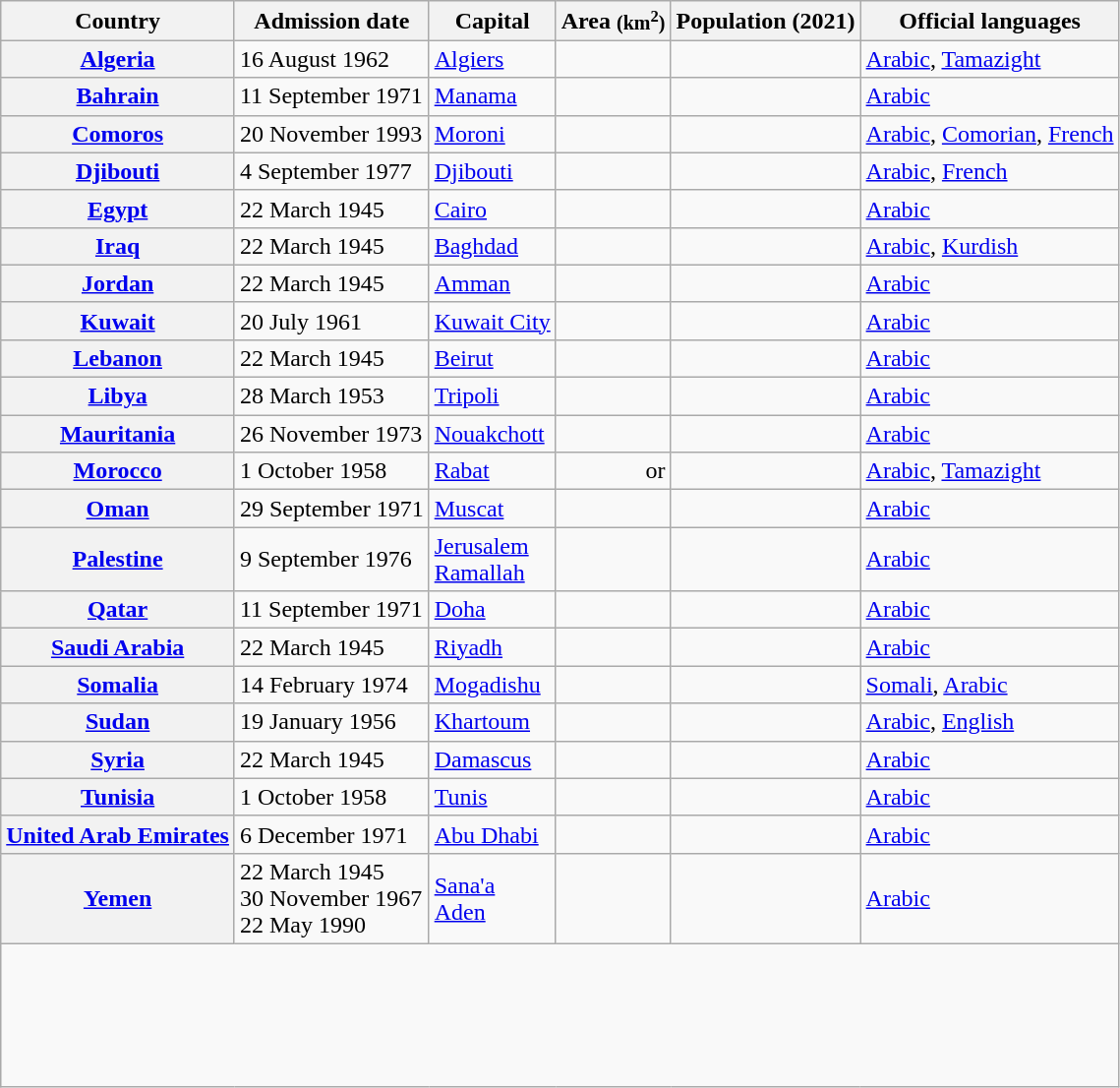<table class="wikitable sortable plainrowheaders">
<tr>
<th>Country</th>
<th>Admission date</th>
<th>Capital</th>
<th>Area <small>(km<sup>2</sup>)</small></th>
<th>Population (2021)</th>
<th>Official languages</th>
</tr>
<tr>
<th scope="row"><a href='#'>Algeria</a></th>
<td>16 August 1962</td>
<td><a href='#'>Algiers</a></td>
<td style="text-align:right"></td>
<td style="text-align:right"></td>
<td><a href='#'>Arabic</a>, <a href='#'>Tamazight</a></td>
</tr>
<tr>
<th scope="row"><a href='#'>Bahrain</a></th>
<td>11 September 1971</td>
<td><a href='#'>Manama</a></td>
<td style="text-align:right"></td>
<td style="text-align:right"></td>
<td><a href='#'>Arabic</a></td>
</tr>
<tr>
<th scope="row"><a href='#'>Comoros</a></th>
<td>20 November 1993</td>
<td><a href='#'>Moroni</a></td>
<td style="text-align:right"></td>
<td style="text-align:right"></td>
<td><a href='#'>Arabic</a>, <a href='#'>Comorian</a>, <a href='#'>French</a></td>
</tr>
<tr>
<th scope="row"><a href='#'>Djibouti</a></th>
<td>4 September 1977</td>
<td><a href='#'>Djibouti</a></td>
<td style="text-align:right"></td>
<td style="text-align:right"></td>
<td><a href='#'>Arabic</a>, <a href='#'>French</a></td>
</tr>
<tr>
<th scope="row"><a href='#'>Egypt</a></th>
<td>22 March 1945</td>
<td><a href='#'>Cairo</a></td>
<td style="text-align:right"></td>
<td style="text-align:right"></td>
<td><a href='#'>Arabic</a></td>
</tr>
<tr>
<th scope="row"><a href='#'>Iraq</a></th>
<td>22 March 1945</td>
<td><a href='#'>Baghdad</a></td>
<td style="text-align:right"></td>
<td style="text-align:right"></td>
<td><a href='#'>Arabic</a>, <a href='#'>Kurdish</a></td>
</tr>
<tr>
<th scope="row"><a href='#'>Jordan</a></th>
<td>22 March 1945</td>
<td><a href='#'>Amman</a></td>
<td style="text-align:right"></td>
<td style="text-align:right"></td>
<td><a href='#'>Arabic</a></td>
</tr>
<tr>
<th scope="row"><a href='#'>Kuwait</a></th>
<td>20 July 1961</td>
<td><a href='#'>Kuwait City</a></td>
<td style="text-align:right"></td>
<td style="text-align:right"></td>
<td><a href='#'>Arabic</a></td>
</tr>
<tr>
<th scope="row"><a href='#'>Lebanon</a></th>
<td>22 March 1945</td>
<td><a href='#'>Beirut</a></td>
<td style="text-align:right"></td>
<td style="text-align:right"></td>
<td><a href='#'>Arabic</a></td>
</tr>
<tr>
<th scope="row"><a href='#'>Libya</a></th>
<td>28 March 1953</td>
<td><a href='#'>Tripoli</a></td>
<td style="text-align:right"></td>
<td style="text-align:right"></td>
<td><a href='#'>Arabic</a></td>
</tr>
<tr>
<th scope="row"><a href='#'>Mauritania</a></th>
<td>26 November 1973</td>
<td><a href='#'>Nouakchott</a></td>
<td style="text-align:right"></td>
<td style="text-align:right"></td>
<td><a href='#'>Arabic</a></td>
</tr>
<tr>
<th scope="row"><a href='#'>Morocco</a></th>
<td>1 October 1958</td>
<td><a href='#'>Rabat</a></td>
<td style="text-align:right"> or </td>
<td style="text-align:right"></td>
<td><a href='#'>Arabic</a>, <a href='#'>Tamazight</a></td>
</tr>
<tr>
<th scope="row"><a href='#'>Oman</a></th>
<td>29 September 1971</td>
<td><a href='#'>Muscat</a></td>
<td style="text-align:right"></td>
<td style="text-align:right"></td>
<td><a href='#'>Arabic</a></td>
</tr>
<tr>
<th scope="row"><a href='#'>Palestine</a></th>
<td>9 September 1976</td>
<td><a href='#'>Jerusalem</a> <br><a href='#'>Ramallah</a> </td>
<td style="text-align:right"></td>
<td style="text-align:right"></td>
<td><a href='#'>Arabic</a></td>
</tr>
<tr>
<th scope="row"><a href='#'>Qatar</a></th>
<td>11 September 1971</td>
<td><a href='#'>Doha</a></td>
<td style="text-align:right"></td>
<td style="text-align:right"></td>
<td><a href='#'>Arabic</a></td>
</tr>
<tr>
<th scope="row"><a href='#'>Saudi Arabia</a></th>
<td>22 March 1945</td>
<td><a href='#'>Riyadh</a></td>
<td style="text-align:right"></td>
<td style="text-align:right"></td>
<td><a href='#'>Arabic</a></td>
</tr>
<tr>
<th scope="row"><a href='#'>Somalia</a></th>
<td>14 February 1974</td>
<td><a href='#'>Mogadishu</a></td>
<td style="text-align:right"></td>
<td style="text-align:right"></td>
<td><a href='#'>Somali</a>, <a href='#'>Arabic</a></td>
</tr>
<tr>
<th scope="row"><a href='#'>Sudan</a></th>
<td>19 January 1956</td>
<td><a href='#'>Khartoum</a></td>
<td style="text-align:right"></td>
<td style="text-align:right"></td>
<td><a href='#'>Arabic</a>, <a href='#'>English</a></td>
</tr>
<tr>
<th scope="row"><a href='#'>Syria</a></th>
<td>22 March 1945</td>
<td><a href='#'>Damascus</a></td>
<td style="text-align:right"></td>
<td style="text-align:right"></td>
<td><a href='#'>Arabic</a></td>
</tr>
<tr>
<th scope="row"><a href='#'>Tunisia</a></th>
<td>1 October 1958</td>
<td><a href='#'>Tunis</a></td>
<td style="text-align:right"></td>
<td style="text-align:right"></td>
<td><a href='#'>Arabic</a></td>
</tr>
<tr>
<th scope="row"><a href='#'>United Arab Emirates</a></th>
<td>6 December 1971</td>
<td><a href='#'>Abu Dhabi</a></td>
<td style="text-align:right"></td>
<td style="text-align:right"></td>
<td><a href='#'>Arabic</a></td>
</tr>
<tr>
<th scope="row"><a href='#'>Yemen</a></th>
<td>22 March 1945 <br> 30 November 1967 <br>22 May 1990 </td>
<td><a href='#'>Sana'a</a> <br> <a href='#'>Aden</a> </td>
<td style="text-align:right"></td>
<td style="text-align:right"></td>
<td><a href='#'>Arabic</a></td>
</tr>
<tr class="sortbottom">
<td colspan="8"><br>  <br> <br><br> <br></td>
</tr>
</table>
